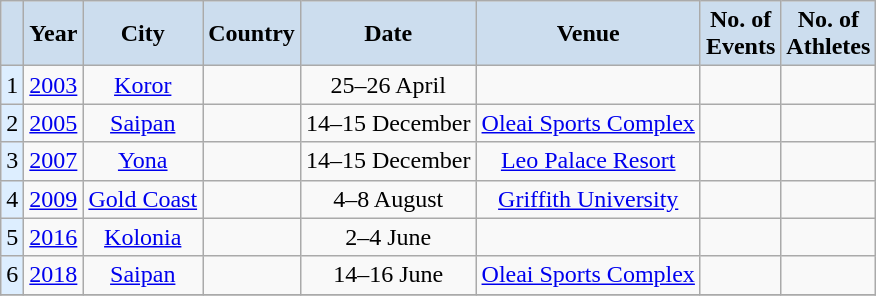<table class="wikitable" style="text-align:center">
<tr>
<th style="background-color: #CCDDEE;"></th>
<th style="background-color: #CCDDEE;">Year</th>
<th style="background-color: #CCDDEE;">City</th>
<th style="background-color: #CCDDEE;">Country</th>
<th style="background-color: #CCDDEE;">Date</th>
<th style="background-color: #CCDDEE;">Venue</th>
<th style="background-color: #CCDDEE;">No. of <br>Events</th>
<th style="background-color: #CCDDEE;">No. of<br>Athletes</th>
</tr>
<tr>
<td bgcolor=DDEEFF>1</td>
<td><a href='#'>2003</a></td>
<td><a href='#'>Koror</a></td>
<td align=left></td>
<td>25–26 April</td>
<td></td>
<td></td>
<td></td>
</tr>
<tr>
<td bgcolor=DDEEFF>2</td>
<td><a href='#'>2005</a></td>
<td><a href='#'>Saipan</a></td>
<td align=left></td>
<td>14–15 December</td>
<td><a href='#'>Oleai Sports Complex</a></td>
<td></td>
<td></td>
</tr>
<tr>
<td bgcolor=DDEEFF>3</td>
<td><a href='#'>2007</a></td>
<td><a href='#'>Yona</a></td>
<td align=left></td>
<td>14–15 December</td>
<td><a href='#'>Leo Palace Resort</a></td>
<td></td>
<td></td>
</tr>
<tr>
<td bgcolor=DDEEFF>4</td>
<td><a href='#'>2009</a></td>
<td><a href='#'>Gold Coast</a></td>
<td align=left></td>
<td>4–8 August</td>
<td><a href='#'>Griffith University</a></td>
<td></td>
<td></td>
</tr>
<tr>
<td bgcolor=DDEEFF>5</td>
<td><a href='#'>2016</a></td>
<td><a href='#'>Kolonia</a></td>
<td align=left></td>
<td>2–4 June</td>
<td></td>
<td></td>
<td></td>
</tr>
<tr>
<td bgcolor=DDEEFF>6</td>
<td><a href='#'>2018</a></td>
<td><a href='#'>Saipan</a></td>
<td align=left></td>
<td>14–16 June</td>
<td><a href='#'>Oleai Sports Complex</a></td>
<td></td>
<td></td>
</tr>
<tr>
</tr>
</table>
